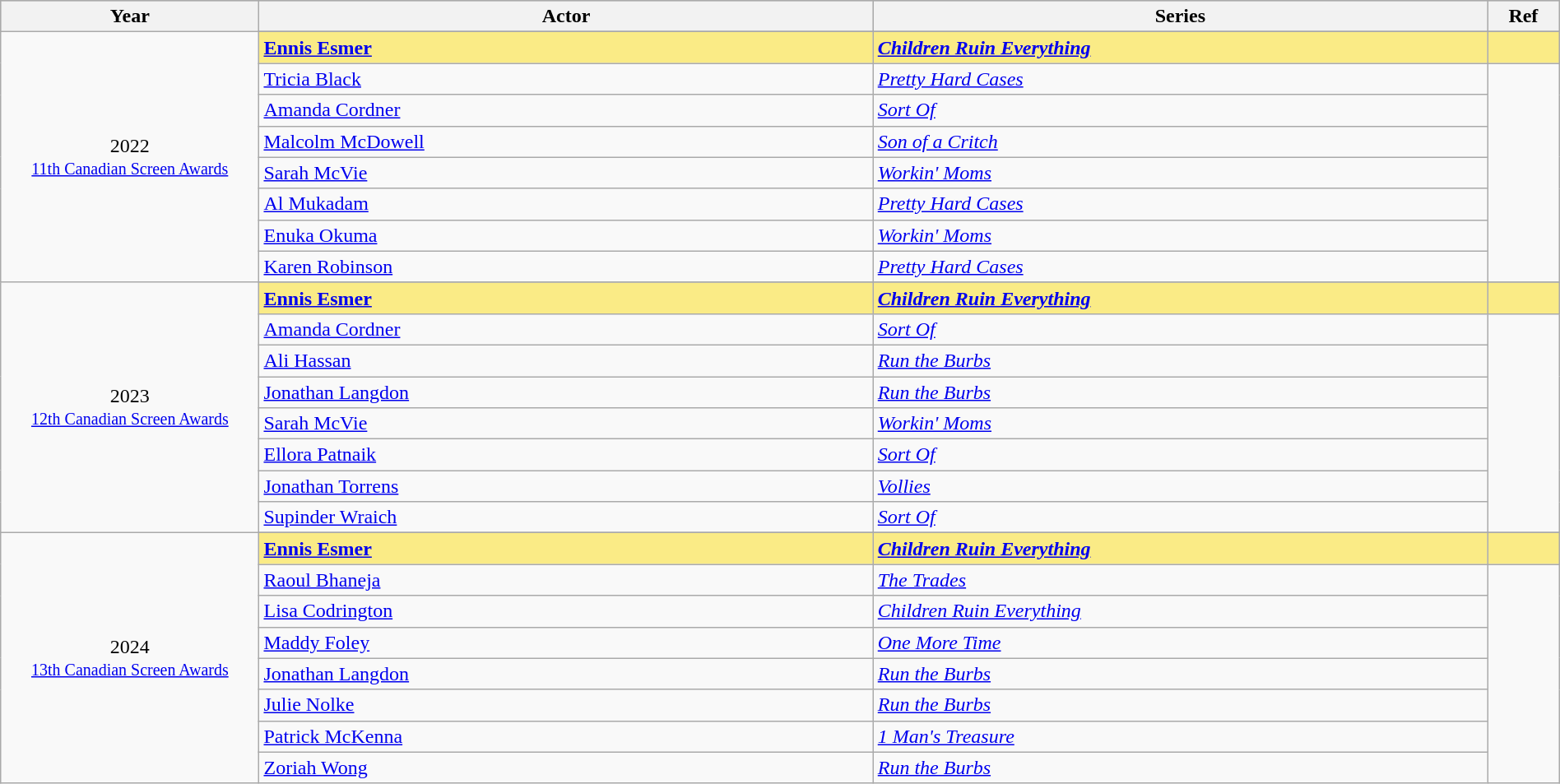<table class="wikitable" style="width:100%;">
<tr style="background:#bebebe;">
<th style="width:8%;">Year</th>
<th style="width:19%;">Actor</th>
<th style="width:19%;">Series</th>
<th style="width:2%;">Ref</th>
</tr>
<tr>
<td rowspan="9" align="center">2022 <br> <small><a href='#'>11th Canadian Screen Awards</a></small></td>
</tr>
<tr style="background:#FAEB86;">
<td><strong><a href='#'>Ennis Esmer</a></strong></td>
<td><strong><em><a href='#'>Children Ruin Everything</a></em></strong></td>
<td></td>
</tr>
<tr>
<td><a href='#'>Tricia Black</a></td>
<td><em><a href='#'>Pretty Hard Cases</a></em></td>
<td rowspan=7></td>
</tr>
<tr>
<td><a href='#'>Amanda Cordner</a></td>
<td><em><a href='#'>Sort Of</a></em></td>
</tr>
<tr>
<td><a href='#'>Malcolm McDowell</a></td>
<td><em><a href='#'>Son of a Critch</a></em></td>
</tr>
<tr>
<td><a href='#'>Sarah McVie</a></td>
<td><em><a href='#'>Workin' Moms</a></em></td>
</tr>
<tr>
<td><a href='#'>Al Mukadam</a></td>
<td><em><a href='#'>Pretty Hard Cases</a></em></td>
</tr>
<tr>
<td><a href='#'>Enuka Okuma</a></td>
<td><em><a href='#'>Workin' Moms</a></em></td>
</tr>
<tr>
<td><a href='#'>Karen Robinson</a></td>
<td><em><a href='#'>Pretty Hard Cases</a></em></td>
</tr>
<tr>
<td rowspan="9" align="center">2023 <br> <small><a href='#'>12th Canadian Screen Awards</a></small></td>
</tr>
<tr style="background:#FAEB86;">
<td><strong><a href='#'>Ennis Esmer</a></strong></td>
<td><strong><em><a href='#'>Children Ruin Everything</a></em></strong></td>
<td></td>
</tr>
<tr>
<td><a href='#'>Amanda Cordner</a></td>
<td><em><a href='#'>Sort Of</a></em></td>
<td rowspan=7></td>
</tr>
<tr>
<td><a href='#'>Ali Hassan</a></td>
<td><em><a href='#'>Run the Burbs</a></em></td>
</tr>
<tr>
<td><a href='#'>Jonathan Langdon</a></td>
<td><em><a href='#'>Run the Burbs</a></em></td>
</tr>
<tr>
<td><a href='#'>Sarah McVie</a></td>
<td><em><a href='#'>Workin' Moms</a></em></td>
</tr>
<tr>
<td><a href='#'>Ellora Patnaik</a></td>
<td><em><a href='#'>Sort Of</a></em></td>
</tr>
<tr>
<td><a href='#'>Jonathan Torrens</a></td>
<td><em><a href='#'>Vollies</a></em></td>
</tr>
<tr>
<td><a href='#'>Supinder Wraich</a></td>
<td><em><a href='#'>Sort Of</a></em></td>
</tr>
<tr>
<td rowspan="9" align="center">2024 <br> <small><a href='#'>13th Canadian Screen Awards</a></small></td>
</tr>
<tr style="background:#FAEB86;">
<td><strong><a href='#'>Ennis Esmer</a></strong></td>
<td><strong><em><a href='#'>Children Ruin Everything</a></em></strong></td>
<td></td>
</tr>
<tr>
<td><a href='#'>Raoul Bhaneja</a></td>
<td><em><a href='#'>The Trades</a></em></td>
<td rowspan=7></td>
</tr>
<tr>
<td><a href='#'>Lisa Codrington</a></td>
<td><em><a href='#'>Children Ruin Everything</a></em></td>
</tr>
<tr>
<td><a href='#'>Maddy Foley</a></td>
<td><em><a href='#'>One More Time</a></em></td>
</tr>
<tr>
<td><a href='#'>Jonathan Langdon</a></td>
<td><em><a href='#'>Run the Burbs</a></em></td>
</tr>
<tr>
<td><a href='#'>Julie Nolke</a></td>
<td><em><a href='#'>Run the Burbs</a></em></td>
</tr>
<tr>
<td><a href='#'>Patrick McKenna</a></td>
<td><em><a href='#'>1 Man's Treasure</a></em></td>
</tr>
<tr>
<td><a href='#'>Zoriah Wong</a></td>
<td><em><a href='#'>Run the Burbs</a></em></td>
</tr>
</table>
